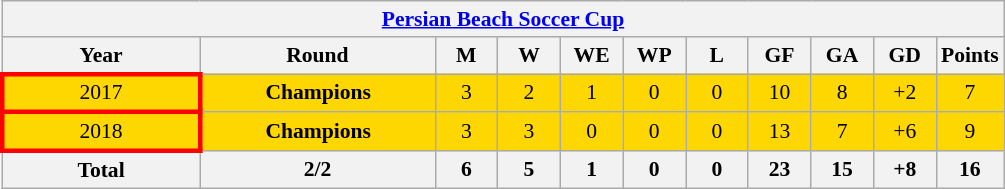<table class="wikitable" style="text-align: center;font-size:90%;">
<tr>
<th colspan=11><a href='#'>Persian Beach Soccer Cup</a></th>
</tr>
<tr>
<th width=125>Year</th>
<th width=150>Round</th>
<th width=35>M</th>
<th width=35>W</th>
<th width=35>WE</th>
<th width=35>WP</th>
<th width=35>L</th>
<th width=35>GF</th>
<th width=35>GA</th>
<th width=35>GD</th>
<th width=35>Points</th>
</tr>
<tr bgcolor=gold>
<td style="border: 3px solid red"> 2017</td>
<td><strong>Champions</strong></td>
<td>3</td>
<td>2</td>
<td>1</td>
<td>0</td>
<td>0</td>
<td>10</td>
<td>8</td>
<td>+2</td>
<td>7</td>
</tr>
<tr bgcolor=gold>
<td style="border: 3px solid red"> 2018</td>
<td><strong>Champions</strong></td>
<td>3</td>
<td>3</td>
<td>0</td>
<td>0</td>
<td>0</td>
<td>13</td>
<td>7</td>
<td>+6</td>
<td>9</td>
</tr>
<tr>
<th>Total</th>
<th>2/2</th>
<th>6</th>
<th>5</th>
<th>1</th>
<th>0</th>
<th>0</th>
<th>23</th>
<th>15</th>
<th>+8</th>
<th>16</th>
</tr>
</table>
